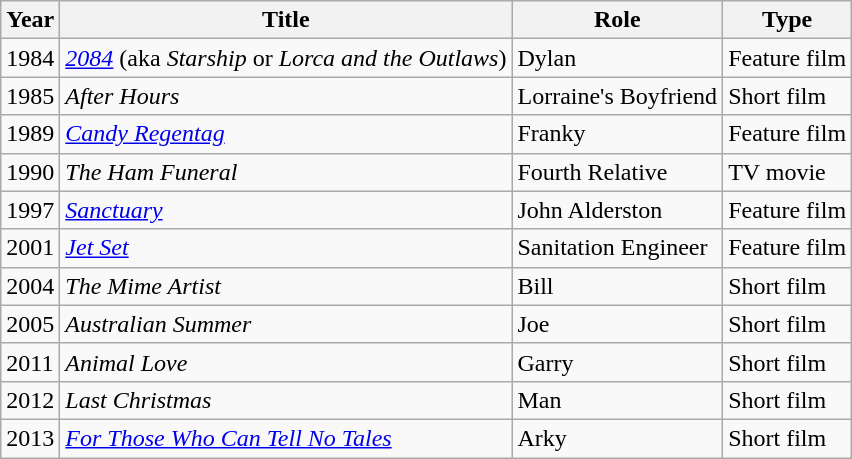<table class=wikitable>
<tr>
<th>Year</th>
<th>Title</th>
<th>Role</th>
<th>Type</th>
</tr>
<tr>
<td>1984</td>
<td><em><a href='#'>2084</a></em> (aka <em>Starship</em> or <em>Lorca and the Outlaws</em>)</td>
<td>Dylan</td>
<td>Feature film</td>
</tr>
<tr>
<td>1985</td>
<td><em>After Hours</em></td>
<td>Lorraine's Boyfriend</td>
<td>Short film</td>
</tr>
<tr>
<td>1989</td>
<td><em><a href='#'>Candy Regentag</a></em></td>
<td>Franky</td>
<td>Feature film</td>
</tr>
<tr>
<td>1990</td>
<td><em>The Ham Funeral</em></td>
<td>Fourth Relative</td>
<td>TV movie</td>
</tr>
<tr>
<td>1997</td>
<td><em><a href='#'>Sanctuary</a></em></td>
<td>John Alderston</td>
<td>Feature film</td>
</tr>
<tr>
<td>2001</td>
<td><em><a href='#'>Jet Set</a></em></td>
<td>Sanitation Engineer</td>
<td>Feature film</td>
</tr>
<tr>
<td>2004</td>
<td><em>The Mime Artist</em></td>
<td>Bill</td>
<td>Short film</td>
</tr>
<tr>
<td>2005</td>
<td><em>Australian Summer</em></td>
<td>Joe</td>
<td>Short film</td>
</tr>
<tr>
<td>2011</td>
<td><em>Animal Love</em></td>
<td>Garry</td>
<td>Short film</td>
</tr>
<tr>
<td>2012</td>
<td><em>Last Christmas</em></td>
<td>Man</td>
<td>Short film</td>
</tr>
<tr>
<td>2013</td>
<td><em><a href='#'>For Those Who Can Tell No Tales</a></em></td>
<td>Arky</td>
<td>Short film</td>
</tr>
</table>
